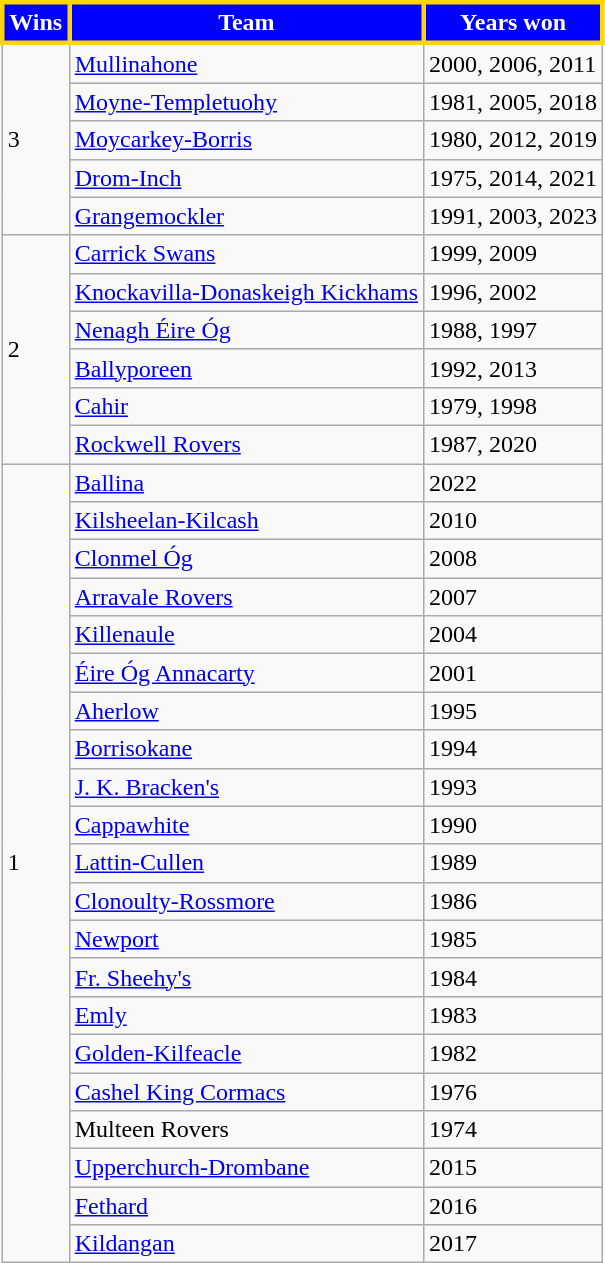<table class="wikitable">
<tr>
<th style="background:blue;color:white;border:3px solid gold">Wins</th>
<th style="background:blue;color:white;border:3px solid gold">Team</th>
<th style="background:blue;color:white;border:3px solid gold">Years won</th>
</tr>
<tr>
<td rowspan=5>3</td>
<td><a href='#'>Mullinahone</a></td>
<td>2000, 2006, 2011</td>
</tr>
<tr>
<td><a href='#'>Moyne-Templetuohy</a></td>
<td>1981, 2005, 2018</td>
</tr>
<tr>
<td><a href='#'>Moycarkey-Borris</a></td>
<td>1980, 2012, 2019</td>
</tr>
<tr>
<td><a href='#'>Drom-Inch</a></td>
<td>1975, 2014, 2021</td>
</tr>
<tr>
<td><a href='#'>Grangemockler</a></td>
<td>1991, 2003, 2023</td>
</tr>
<tr>
<td rowspan=6>2</td>
<td><a href='#'>Carrick Swans</a></td>
<td>1999, 2009</td>
</tr>
<tr>
<td><a href='#'>Knockavilla-Donaskeigh Kickhams</a></td>
<td>1996, 2002</td>
</tr>
<tr>
<td><a href='#'>Nenagh Éire Óg</a></td>
<td>1988, 1997</td>
</tr>
<tr>
<td><a href='#'>Ballyporeen</a></td>
<td>1992, 2013</td>
</tr>
<tr>
<td><a href='#'>Cahir</a></td>
<td>1979, 1998</td>
</tr>
<tr>
<td><a href='#'>Rockwell Rovers</a></td>
<td>1987, 2020</td>
</tr>
<tr>
<td rowspan=22>1</td>
<td><a href='#'>Ballina</a></td>
<td>2022</td>
</tr>
<tr>
<td><a href='#'>Kilsheelan-Kilcash</a></td>
<td>2010</td>
</tr>
<tr>
<td><a href='#'>Clonmel Óg</a></td>
<td>2008</td>
</tr>
<tr>
<td><a href='#'>Arravale Rovers</a></td>
<td>2007</td>
</tr>
<tr>
<td><a href='#'>Killenaule</a></td>
<td>2004</td>
</tr>
<tr>
<td><a href='#'>Éire Óg Annacarty</a></td>
<td>2001</td>
</tr>
<tr>
<td><a href='#'>Aherlow</a></td>
<td>1995</td>
</tr>
<tr>
<td><a href='#'>Borrisokane</a></td>
<td>1994</td>
</tr>
<tr>
<td><a href='#'>J. K. Bracken's</a></td>
<td>1993</td>
</tr>
<tr>
<td><a href='#'>Cappawhite</a></td>
<td>1990</td>
</tr>
<tr>
<td><a href='#'>Lattin-Cullen</a></td>
<td>1989</td>
</tr>
<tr>
<td><a href='#'>Clonoulty-Rossmore</a></td>
<td>1986</td>
</tr>
<tr>
<td><a href='#'>Newport</a></td>
<td>1985</td>
</tr>
<tr>
<td><a href='#'>Fr. Sheehy's</a></td>
<td>1984</td>
</tr>
<tr>
<td><a href='#'>Emly</a></td>
<td>1983</td>
</tr>
<tr>
<td><a href='#'>Golden-Kilfeacle</a></td>
<td>1982</td>
</tr>
<tr>
<td><a href='#'>Cashel King Cormacs</a></td>
<td>1976</td>
</tr>
<tr>
<td>Multeen Rovers</td>
<td>1974</td>
</tr>
<tr>
<td><a href='#'>Upperchurch-Drombane</a></td>
<td>2015</td>
</tr>
<tr>
<td><a href='#'>Fethard</a></td>
<td>2016</td>
</tr>
<tr>
<td><a href='#'>Kildangan</a></td>
<td>2017</td>
</tr>
</table>
